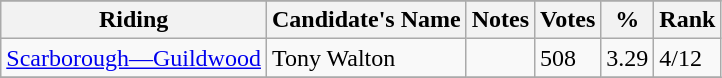<table class="wikitable sortable plainrowheaders">
<tr>
</tr>
<tr>
<th scope="col">Riding</th>
<th scope="col">Candidate's Name</th>
<th scope="col">Notes</th>
<th scope="col">Votes</th>
<th scope="col">%</th>
<th scope="col">Rank</th>
</tr>
<tr>
<td scope="row"><a href='#'>Scarborough—Guildwood</a></td>
<td>Tony Walton</td>
<td></td>
<td>508</td>
<td>3.29</td>
<td>4/12</td>
</tr>
<tr>
</tr>
</table>
